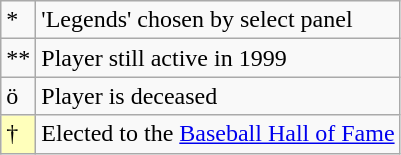<table class="wikitable">
<tr>
<td>*</td>
<td>'Legends' chosen by select panel</td>
</tr>
<tr>
<td>**</td>
<td>Player still active in 1999</td>
</tr>
<tr>
<td>ö</td>
<td>Player is deceased</td>
</tr>
<tr>
<td style="background:#ffb;">†</td>
<td>Elected to the <a href='#'>Baseball Hall of Fame</a></td>
</tr>
</table>
